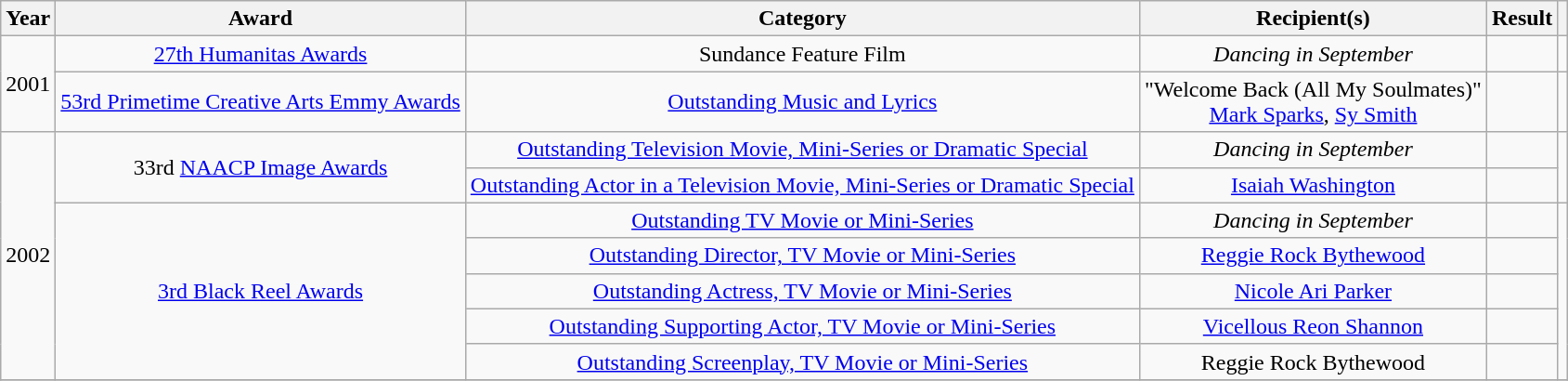<table class="wikitable sortable plainrowheaders" style="text-align:center;">
<tr>
<th scope="col">Year</th>
<th scope="col">Award</th>
<th scope="col">Category</th>
<th scope="col">Recipient(s)</th>
<th scope="col">Result</th>
<th scope="col" class="unsortable"></th>
</tr>
<tr>
<td rowspan="2">2001</td>
<td><a href='#'>27th Humanitas Awards</a></td>
<td>Sundance Feature Film</td>
<td><em>Dancing in September</em></td>
<td></td>
<td></td>
</tr>
<tr>
<td><a href='#'>53rd Primetime Creative Arts Emmy Awards</a></td>
<td><a href='#'>Outstanding Music and Lyrics</a></td>
<td>"Welcome Back (All My Soulmates)" <br> <a href='#'>Mark Sparks</a>, <a href='#'>Sy Smith</a></td>
<td></td>
<td></td>
</tr>
<tr>
<td rowspan="7">2002</td>
<td rowspan="2">33rd <a href='#'>NAACP Image Awards</a></td>
<td><a href='#'>Outstanding Television Movie, Mini-Series or Dramatic Special</a></td>
<td><em>Dancing in September</em></td>
<td></td>
<td rowspan="2"></td>
</tr>
<tr>
<td><a href='#'>Outstanding Actor in a Television Movie, Mini-Series or Dramatic Special</a></td>
<td><a href='#'>Isaiah Washington</a></td>
<td></td>
</tr>
<tr>
<td rowspan="5"><a href='#'>3rd Black Reel Awards</a></td>
<td><a href='#'>Outstanding TV Movie or Mini-Series</a></td>
<td><em>Dancing in September</em></td>
<td></td>
<td rowspan="5"></td>
</tr>
<tr>
<td><a href='#'>Outstanding Director, TV Movie or Mini-Series</a></td>
<td><a href='#'>Reggie Rock Bythewood</a></td>
<td></td>
</tr>
<tr>
<td><a href='#'>Outstanding Actress, TV Movie or Mini-Series</a></td>
<td><a href='#'>Nicole Ari Parker</a></td>
<td></td>
</tr>
<tr>
<td><a href='#'>Outstanding Supporting Actor, TV Movie or Mini-Series</a></td>
<td><a href='#'>Vicellous Reon Shannon</a></td>
<td></td>
</tr>
<tr>
<td><a href='#'>Outstanding Screenplay, TV Movie or Mini-Series</a></td>
<td>Reggie Rock Bythewood</td>
<td></td>
</tr>
<tr>
</tr>
</table>
